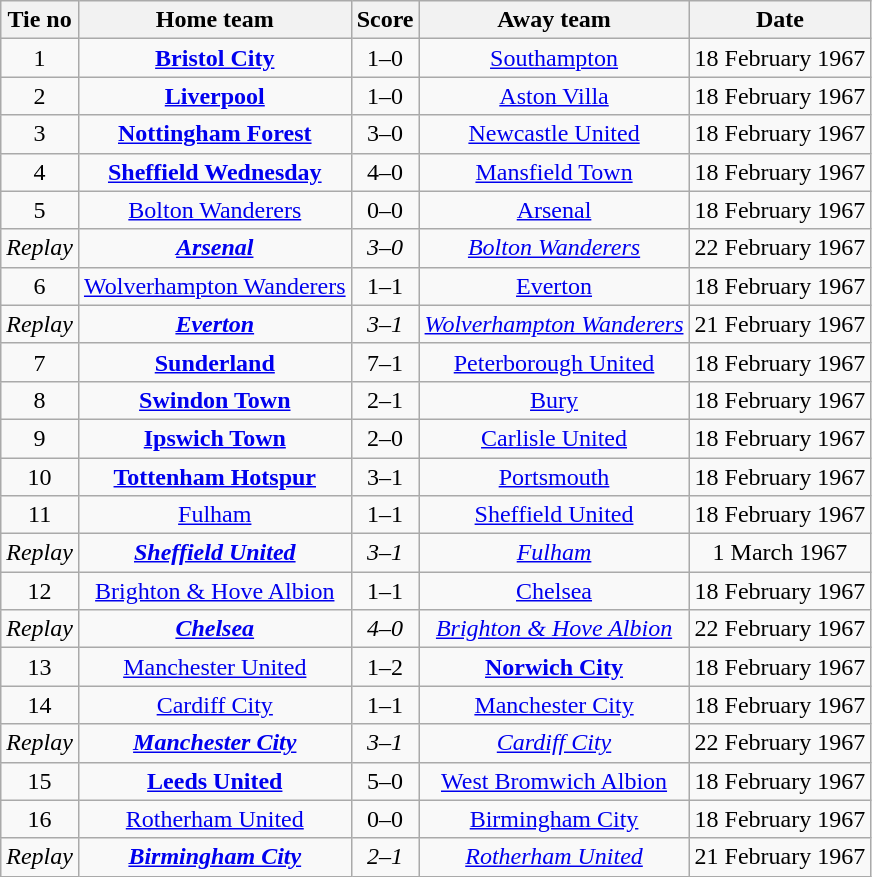<table class="wikitable" style="text-align: center">
<tr>
<th>Tie no</th>
<th>Home team</th>
<th>Score</th>
<th>Away team</th>
<th>Date</th>
</tr>
<tr>
<td>1</td>
<td><strong><a href='#'>Bristol City</a></strong></td>
<td>1–0</td>
<td><a href='#'>Southampton</a></td>
<td>18 February 1967</td>
</tr>
<tr>
<td>2</td>
<td><strong><a href='#'>Liverpool</a></strong></td>
<td>1–0</td>
<td><a href='#'>Aston Villa</a></td>
<td>18 February 1967</td>
</tr>
<tr>
<td>3</td>
<td><strong><a href='#'>Nottingham Forest</a></strong></td>
<td>3–0</td>
<td><a href='#'>Newcastle United</a></td>
<td>18 February 1967</td>
</tr>
<tr>
<td>4</td>
<td><strong><a href='#'>Sheffield Wednesday</a></strong></td>
<td>4–0</td>
<td><a href='#'>Mansfield Town</a></td>
<td>18 February 1967</td>
</tr>
<tr>
<td>5</td>
<td><a href='#'>Bolton Wanderers</a></td>
<td>0–0</td>
<td><a href='#'>Arsenal</a></td>
<td>18 February 1967</td>
</tr>
<tr>
<td><em>Replay</em></td>
<td><strong><em><a href='#'>Arsenal</a></em></strong></td>
<td><em>3–0</em></td>
<td><em><a href='#'>Bolton Wanderers</a></em></td>
<td>22 February 1967</td>
</tr>
<tr>
<td>6</td>
<td><a href='#'>Wolverhampton Wanderers</a></td>
<td>1–1</td>
<td><a href='#'>Everton</a></td>
<td>18 February 1967</td>
</tr>
<tr>
<td><em>Replay</em></td>
<td><strong><em><a href='#'>Everton</a></em></strong></td>
<td><em>3–1</em></td>
<td><em><a href='#'>Wolverhampton Wanderers</a></em></td>
<td>21 February 1967</td>
</tr>
<tr>
<td>7</td>
<td><strong><a href='#'>Sunderland</a></strong></td>
<td>7–1</td>
<td><a href='#'>Peterborough United</a></td>
<td>18 February 1967</td>
</tr>
<tr>
<td>8</td>
<td><strong><a href='#'>Swindon Town</a></strong></td>
<td>2–1</td>
<td><a href='#'>Bury</a></td>
<td>18 February 1967</td>
</tr>
<tr>
<td>9</td>
<td><strong><a href='#'>Ipswich Town</a></strong></td>
<td>2–0</td>
<td><a href='#'>Carlisle United</a></td>
<td>18 February 1967</td>
</tr>
<tr>
<td>10</td>
<td><strong><a href='#'>Tottenham Hotspur</a></strong></td>
<td>3–1</td>
<td><a href='#'>Portsmouth</a></td>
<td>18 February 1967</td>
</tr>
<tr>
<td>11</td>
<td><a href='#'>Fulham</a></td>
<td>1–1</td>
<td><a href='#'>Sheffield United</a></td>
<td>18 February 1967</td>
</tr>
<tr>
<td><em>Replay</em></td>
<td><strong><em><a href='#'>Sheffield United</a></em></strong></td>
<td><em>3–1</em></td>
<td><em><a href='#'>Fulham</a></em></td>
<td>1 March 1967</td>
</tr>
<tr>
<td>12</td>
<td><a href='#'>Brighton & Hove Albion</a></td>
<td>1–1</td>
<td><a href='#'>Chelsea</a></td>
<td>18 February 1967</td>
</tr>
<tr>
<td><em>Replay</em></td>
<td><strong><em><a href='#'>Chelsea</a></em></strong></td>
<td><em>4–0</em></td>
<td><em><a href='#'>Brighton & Hove Albion</a></em></td>
<td>22 February 1967</td>
</tr>
<tr>
<td>13</td>
<td><a href='#'>Manchester United</a></td>
<td>1–2</td>
<td><strong><a href='#'>Norwich City</a></strong></td>
<td>18 February 1967</td>
</tr>
<tr>
<td>14</td>
<td><a href='#'>Cardiff City</a></td>
<td>1–1</td>
<td><a href='#'>Manchester City</a></td>
<td>18 February 1967</td>
</tr>
<tr>
<td><em>Replay</em></td>
<td><strong><em><a href='#'>Manchester City</a></em></strong></td>
<td><em>3–1</em></td>
<td><em><a href='#'>Cardiff City</a></em></td>
<td>22 February 1967</td>
</tr>
<tr>
<td>15</td>
<td><strong><a href='#'>Leeds United</a></strong></td>
<td>5–0</td>
<td><a href='#'>West Bromwich Albion</a></td>
<td>18 February 1967</td>
</tr>
<tr>
<td>16</td>
<td><a href='#'>Rotherham United</a></td>
<td>0–0</td>
<td><a href='#'>Birmingham City</a></td>
<td>18 February 1967</td>
</tr>
<tr>
<td><em>Replay</em></td>
<td><strong><em><a href='#'>Birmingham City</a></em></strong></td>
<td><em>2–1</em></td>
<td><em><a href='#'>Rotherham United</a></em></td>
<td>21 February 1967</td>
</tr>
</table>
